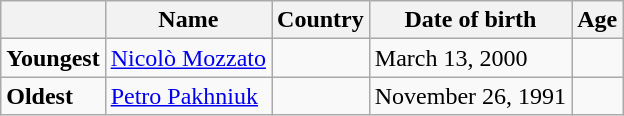<table class="wikitable">
<tr>
<th></th>
<th><strong>Name</strong></th>
<th><strong>Country</strong></th>
<th><strong>Date of birth</strong></th>
<th><strong>Age</strong></th>
</tr>
<tr>
<td><strong>Youngest</strong></td>
<td><a href='#'>Nicolò Mozzato</a></td>
<td></td>
<td>March 13, 2000</td>
<td></td>
</tr>
<tr>
<td><strong>Oldest</strong></td>
<td><a href='#'>Petro Pakhniuk</a></td>
<td></td>
<td>November 26, 1991</td>
<td></td>
</tr>
</table>
